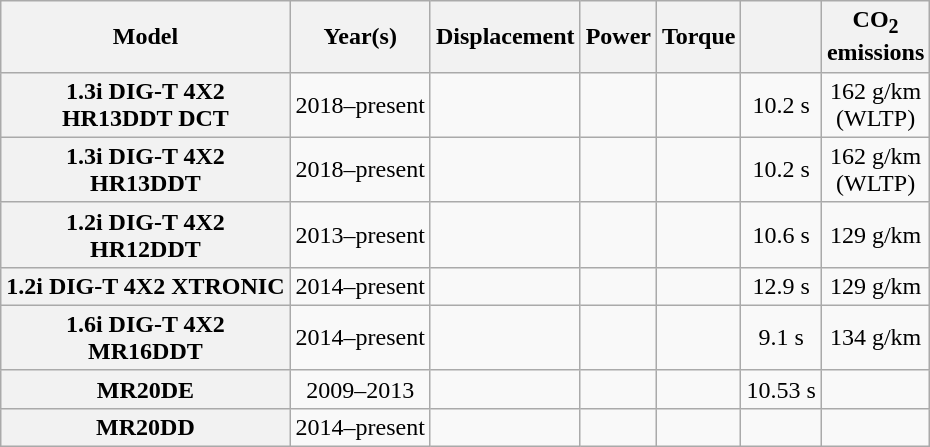<table class="wikitable" style="text-align: center;">
<tr>
<th>Model</th>
<th>Year(s)</th>
<th>Displacement</th>
<th>Power</th>
<th>Torque</th>
<th></th>
<th>CO<sub>2</sub><br>emissions</th>
</tr>
<tr>
<th>1.3i DIG-T 4X2<br>HR13DDT DCT</th>
<td>2018–present</td>
<td></td>
<td></td>
<td></td>
<td>10.2 s</td>
<td>162 g/km<br>(WLTP)</td>
</tr>
<tr>
<th>1.3i DIG-T 4X2<br>HR13DDT</th>
<td>2018–present</td>
<td></td>
<td></td>
<td></td>
<td>10.2 s</td>
<td>162 g/km<br>(WLTP)</td>
</tr>
<tr>
<th>1.2i DIG-T 4X2<br>HR12DDT</th>
<td>2013–present</td>
<td></td>
<td></td>
<td></td>
<td>10.6 s</td>
<td>129 g/km</td>
</tr>
<tr>
<th>1.2i DIG-T 4X2 XTRONIC</th>
<td>2014–present</td>
<td></td>
<td></td>
<td></td>
<td>12.9 s</td>
<td>129 g/km</td>
</tr>
<tr>
<th>1.6i DIG-T 4X2<br>MR16DDT</th>
<td>2014–present</td>
<td></td>
<td></td>
<td></td>
<td>9.1 s</td>
<td>134 g/km</td>
</tr>
<tr>
<th>MR20DE</th>
<td>2009–2013</td>
<td></td>
<td></td>
<td></td>
<td>10.53 s</td>
<td></td>
</tr>
<tr>
<th>MR20DD</th>
<td>2014–present</td>
<td></td>
<td></td>
<td></td>
<td></td>
<td></td>
</tr>
</table>
